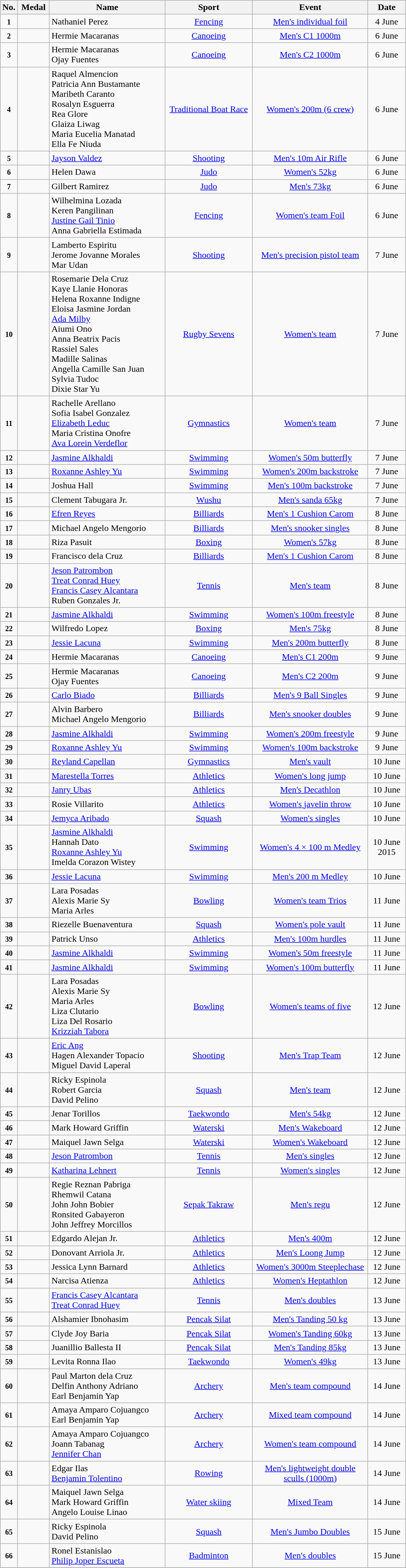<table class="wikitable sortable" style="font-size:100%; text-align:center;">
<tr>
<th width="10">No.</th>
<th width="50">Medal</th>
<th width="200">Name</th>
<th width="150">Sport</th>
<th width="200">Event</th>
<th width="60">Date</th>
</tr>
<tr>
<td><small><strong>1</strong></small></td>
<td></td>
<td align=left>Nathaniel Perez</td>
<td><a href='#'>Fencing</a></td>
<td><a href='#'>Men's individual foil</a></td>
<td>4 June</td>
</tr>
<tr>
<td><small><strong>2</strong></small></td>
<td></td>
<td align=left>Hermie Macaranas</td>
<td><a href='#'>Canoeing</a></td>
<td><a href='#'>Men's C1 1000m</a></td>
<td>6 June</td>
</tr>
<tr>
<td><small><strong>3</strong></small></td>
<td></td>
<td align=left>Hermie Macaranas<br>Ojay Fuentes</td>
<td><a href='#'>Canoeing</a></td>
<td><a href='#'>Men's C2 1000m</a></td>
<td>6 June</td>
</tr>
<tr>
<td><small><strong>4</strong></small></td>
<td></td>
<td align=left>Raquel Almencion<br>Patricia Ann Bustamante<br>Maribeth Caranto<br>Rosalyn Esguerra<br>Rea Glore<br>Glaiza Liwag<br>Maria Eucelia Manatad<br>Ella Fe Niuda</td>
<td><a href='#'>Traditional Boat Race</a></td>
<td><a href='#'>Women's 200m (6 crew)</a></td>
<td>6 June</td>
</tr>
<tr>
<td><small><strong>5</strong></small></td>
<td></td>
<td align=left><a href='#'>Jayson Valdez</a></td>
<td><a href='#'>Shooting</a></td>
<td><a href='#'>Men's 10m Air Rifle</a></td>
<td>6 June</td>
</tr>
<tr>
<td><small><strong>6</strong></small></td>
<td></td>
<td align=left>Helen Dawa</td>
<td><a href='#'>Judo</a></td>
<td><a href='#'>Women's 52kg</a></td>
<td>6 June</td>
</tr>
<tr>
<td><small><strong>7</strong></small></td>
<td></td>
<td align=left>Gilbert Ramirez</td>
<td><a href='#'>Judo</a></td>
<td><a href='#'>Men's 73kg</a></td>
<td>6 June</td>
</tr>
<tr>
<td><small><strong>8</strong></small></td>
<td></td>
<td align=left>Wilhelmina Lozada<br>Keren Pangilinan<br><a href='#'>Justine Gail Tinio</a><br>Anna Gabriella Estimada</td>
<td><a href='#'>Fencing</a></td>
<td><a href='#'>Women's team Foil</a></td>
<td>6 June</td>
</tr>
<tr>
<td><small><strong>9</strong></small></td>
<td></td>
<td align=left>Lamberto Espiritu<br>Jerome Jovanne Morales<br>Mar Udan</td>
<td><a href='#'>Shooting</a></td>
<td><a href='#'>Men's precision pistol team</a></td>
<td>7 June</td>
</tr>
<tr>
<td><small><strong>10</strong></small></td>
<td></td>
<td align=left>Rosemarie Dela Cruz<br>Kaye Llanie Honoras<br>Helena Roxanne Indigne<br>Eloisa Jasmine Jordan<br><a href='#'>Ada Milby</a><br>Aiumi Ono<br>Anna Beatrix Pacis<br>Rassiel Sales<br>Madille Salinas<br>Angella Camille San Juan<br>Sylvia Tudoc<br>Dixie Star Yu</td>
<td><a href='#'>Rugby Sevens</a></td>
<td><a href='#'>Women's team</a></td>
<td>7 June</td>
</tr>
<tr>
<td><small><strong>11</strong></small></td>
<td></td>
<td align=left>Rachelle Arellano<br>Sofia Isabel Gonzalez<br><a href='#'>Elizabeth Leduc</a><br>Maria Cristina Onofre<br> <a href='#'>Ava Lorein Verdeflor</a></td>
<td><a href='#'>Gymnastics</a></td>
<td><a href='#'>Women's team</a></td>
<td>7 June</td>
</tr>
<tr>
<td><small><strong>12</strong></small></td>
<td></td>
<td align=left><a href='#'>Jasmine Alkhaldi</a></td>
<td><a href='#'>Swimming</a></td>
<td><a href='#'>Women's 50m butterfly</a></td>
<td>7 June</td>
</tr>
<tr>
<td><small><strong>13</strong></small></td>
<td></td>
<td align=left><a href='#'>Roxanne Ashley Yu</a></td>
<td><a href='#'>Swimming</a></td>
<td><a href='#'>Women's 200m backstroke</a></td>
<td>7 June</td>
</tr>
<tr>
<td><small><strong>14</strong></small></td>
<td></td>
<td align=left>Joshua Hall</td>
<td><a href='#'>Swimming</a></td>
<td><a href='#'>Men's 100m backstroke</a></td>
<td>7 June</td>
</tr>
<tr>
<td><small><strong>15</strong></small></td>
<td></td>
<td align=left>Clement Tabugara Jr.</td>
<td><a href='#'>Wushu</a></td>
<td><a href='#'>Men's sanda 65kg</a></td>
<td>7 June</td>
</tr>
<tr>
<td><small><strong>16</strong></small></td>
<td></td>
<td align=left><a href='#'>Efren Reyes</a></td>
<td><a href='#'>Billiards</a></td>
<td><a href='#'>Men's 1 Cushion Carom</a></td>
<td>8 June</td>
</tr>
<tr>
<td><small><strong>17</strong></small></td>
<td></td>
<td align=left>Michael Angelo Mengorio</td>
<td><a href='#'>Billiards</a></td>
<td><a href='#'>Men's snooker singles</a></td>
<td>8 June</td>
</tr>
<tr>
<td><small><strong>18</strong></small></td>
<td></td>
<td align=left>Riza Pasuit</td>
<td><a href='#'>Boxing</a></td>
<td><a href='#'>Women's 57kg</a></td>
<td>8 June</td>
</tr>
<tr>
<td><small><strong>19</strong></small></td>
<td></td>
<td align=left>Francisco dela Cruz</td>
<td><a href='#'>Billiards</a></td>
<td><a href='#'>Men's 1 Cushion Carom</a></td>
<td>8 June</td>
</tr>
<tr>
<td><small><strong>20</strong></small></td>
<td></td>
<td align=left><a href='#'>Jeson Patrombon</a><br><a href='#'>Treat Conrad Huey</a><br><a href='#'>Francis Casey Alcantara</a><br>Ruben Gonzales Jr.</td>
<td><a href='#'>Tennis</a></td>
<td><a href='#'>Men's team</a></td>
<td>8 June</td>
</tr>
<tr>
<td><small><strong>21</strong></small></td>
<td></td>
<td align=left><a href='#'>Jasmine Alkhaldi</a></td>
<td><a href='#'>Swimming</a></td>
<td><a href='#'>Women's 100m freestyle</a></td>
<td>8 June</td>
</tr>
<tr>
<td><small><strong>22</strong></small></td>
<td></td>
<td align=left>Wilfredo Lopez</td>
<td><a href='#'>Boxing</a></td>
<td><a href='#'>Men's 75kg</a></td>
<td>8 June</td>
</tr>
<tr>
<td><small><strong>23</strong></small></td>
<td></td>
<td align=left><a href='#'>Jessie Lacuna</a></td>
<td><a href='#'>Swimming</a></td>
<td><a href='#'>Men's 200m butterfly</a></td>
<td>8 June</td>
</tr>
<tr>
<td><small><strong>24</strong></small></td>
<td></td>
<td align=left>Hermie Macaranas</td>
<td><a href='#'>Canoeing</a></td>
<td><a href='#'>Men's C1 200m</a></td>
<td>9 June</td>
</tr>
<tr>
<td><small><strong>25</strong></small></td>
<td></td>
<td align=left>Hermie Macaranas<br>Ojay Fuentes</td>
<td><a href='#'>Canoeing</a></td>
<td><a href='#'>Men's C2 200m</a></td>
<td>9 June</td>
</tr>
<tr>
<td><small><strong>26</strong></small></td>
<td></td>
<td align=left><a href='#'>Carlo Biado</a></td>
<td><a href='#'>Billiards</a></td>
<td><a href='#'>Men's 9 Ball Singles</a></td>
<td>9 June</td>
</tr>
<tr>
<td><small><strong>27</strong></small></td>
<td></td>
<td align=left>Alvin Barbero<br>Michael Angelo Mengorio</td>
<td><a href='#'>Billiards</a></td>
<td><a href='#'>Men's snooker doubles</a></td>
<td>9 June</td>
</tr>
<tr>
<td><small><strong>28</strong></small></td>
<td></td>
<td align=left><a href='#'>Jasmine Alkhaldi</a></td>
<td><a href='#'>Swimming</a></td>
<td><a href='#'>Women's 200m freestyle</a></td>
<td>9 June</td>
</tr>
<tr>
<td><small><strong>29</strong></small></td>
<td></td>
<td align=left><a href='#'>Roxanne Ashley Yu</a></td>
<td><a href='#'>Swimming</a></td>
<td><a href='#'>Women's 100m backstroke</a></td>
<td>9 June</td>
</tr>
<tr>
<td><small><strong>30</strong></small></td>
<td></td>
<td align=left><a href='#'>Reyland Capellan</a></td>
<td><a href='#'>Gymnastics</a></td>
<td><a href='#'>Men's vault</a></td>
<td>10 June</td>
</tr>
<tr>
<td><small><strong>31</strong></small></td>
<td></td>
<td align=left><a href='#'>Marestella Torres</a></td>
<td><a href='#'>Athletics</a></td>
<td><a href='#'>Women's long jump</a></td>
<td>10 June</td>
</tr>
<tr>
<td><small><strong>32</strong></small></td>
<td></td>
<td align=left><a href='#'>Janry Ubas</a></td>
<td><a href='#'>Athletics</a></td>
<td><a href='#'>Men's Decathlon</a></td>
<td>10 June</td>
</tr>
<tr>
<td><small><strong>33</strong></small></td>
<td></td>
<td align=left>Rosie Villarito</td>
<td><a href='#'>Athletics</a></td>
<td><a href='#'>Women's javelin throw</a></td>
<td>10 June</td>
</tr>
<tr>
<td><small><strong>34</strong></small></td>
<td></td>
<td align=left><a href='#'>Jemyca Aribado</a></td>
<td><a href='#'>Squash</a></td>
<td><a href='#'>Women's singles</a></td>
<td>10 June</td>
</tr>
<tr>
<td><small><strong>35</strong></small></td>
<td></td>
<td align=left><a href='#'>Jasmine Alkhaldi</a><br>Hannah Dato<br><a href='#'>Roxanne Ashley Yu</a><br>Imelda Corazon Wistey</td>
<td><a href='#'>Swimming</a></td>
<td><a href='#'>Women's 4 × 100 m Medley</a></td>
<td>10 June 2015</td>
</tr>
<tr>
<td><small><strong>36</strong></small></td>
<td></td>
<td align=left><a href='#'>Jessie Lacuna</a></td>
<td><a href='#'>Swimming</a></td>
<td><a href='#'>Men's 200 m Medley</a></td>
<td>10 June</td>
</tr>
<tr>
<td><small><strong>37</strong></small></td>
<td></td>
<td align=left>Lara Posadas<br>Alexis Marie Sy<br>Maria Arles</td>
<td><a href='#'>Bowling</a></td>
<td><a href='#'>Women's team Trios</a></td>
<td>11 June</td>
</tr>
<tr>
<td><small><strong>38</strong></small></td>
<td></td>
<td align=left>Riezelle Buenaventura</td>
<td><a href='#'>Squash</a></td>
<td><a href='#'>Women's pole vault</a></td>
<td>11 June</td>
</tr>
<tr>
<td><small><strong>39</strong></small></td>
<td></td>
<td align=left>Patrick Unso</td>
<td><a href='#'>Athletics</a></td>
<td><a href='#'>Men's 100m hurdles</a></td>
<td>11 June</td>
</tr>
<tr>
<td><small><strong>40</strong></small></td>
<td></td>
<td align=left><a href='#'>Jasmine Alkhaldi</a></td>
<td><a href='#'>Swimming</a></td>
<td><a href='#'>Women's 50m freestyle</a></td>
<td>11 June</td>
</tr>
<tr>
<td><small><strong>41</strong></small></td>
<td></td>
<td align=left><a href='#'>Jasmine Alkhaldi</a></td>
<td><a href='#'>Swimming</a></td>
<td><a href='#'>Women's 100m butterfly</a></td>
<td>11 June</td>
</tr>
<tr>
<td><small><strong>42</strong></small></td>
<td></td>
<td align=left>Lara Posadas<br>Alexis Marie Sy<br>Maria Arles<br>Liza Clutario<br>Liza Del Rosario<br><a href='#'>Krizziah Tabora</a></td>
<td><a href='#'>Bowling</a></td>
<td><a href='#'>Women's teams of five</a></td>
<td>12 June</td>
</tr>
<tr>
<td><small><strong>43</strong></small></td>
<td></td>
<td align=left><a href='#'>Eric Ang</a><br>Hagen Alexander Topacio<br>Miguel David Laperal</td>
<td><a href='#'>Shooting</a></td>
<td><a href='#'>Men's Trap Team</a></td>
<td>12 June</td>
</tr>
<tr>
<td><small><strong>44</strong></small></td>
<td></td>
<td align=left>Ricky Espinola<br>Robert Garcia<br>David Pelino</td>
<td><a href='#'>Squash</a></td>
<td><a href='#'>Men's team</a></td>
<td>12 June</td>
</tr>
<tr>
<td><small><strong>45</strong></small></td>
<td></td>
<td align=left>Jenar Torillos</td>
<td><a href='#'>Taekwondo</a></td>
<td><a href='#'>Men's 54kg</a></td>
<td>12 June</td>
</tr>
<tr>
<td><small><strong>46</strong></small></td>
<td></td>
<td align=left>Mark Howard Griffin</td>
<td><a href='#'>Waterski</a></td>
<td><a href='#'>Men's Wakeboard</a></td>
<td>12 June</td>
</tr>
<tr>
<td><small><strong>47</strong></small></td>
<td></td>
<td align=left>Maiquel Jawn Selga</td>
<td><a href='#'>Waterski</a></td>
<td><a href='#'>Women's Wakeboard</a></td>
<td>12 June</td>
</tr>
<tr>
<td><small><strong>48</strong></small></td>
<td></td>
<td align=left><a href='#'>Jeson Patrombon</a></td>
<td><a href='#'>Tennis</a></td>
<td><a href='#'>Men's singles</a></td>
<td>12 June</td>
</tr>
<tr>
<td><small><strong>49</strong></small></td>
<td></td>
<td align=left><a href='#'>Katharina Lehnert</a></td>
<td><a href='#'>Tennis</a></td>
<td><a href='#'>Women's singles</a></td>
<td>12 June</td>
</tr>
<tr>
<td><small><strong>50</strong></small></td>
<td></td>
<td align=left>Regie Reznan Pabriga<br>Rhemwil Catana<br>John John Bobier<br>Ronsited Gabayeron<br>John Jeffrey Morcillos</td>
<td><a href='#'>Sepak Takraw</a></td>
<td><a href='#'>Men's regu</a></td>
<td>12 June</td>
</tr>
<tr>
<td><small><strong>51</strong></small></td>
<td></td>
<td align=left>Edgardo Alejan Jr.</td>
<td><a href='#'>Athletics</a></td>
<td><a href='#'>Men's 400m</a></td>
<td>12 June</td>
</tr>
<tr>
<td><small><strong>52</strong></small></td>
<td></td>
<td align=left>Donovant Arriola Jr.</td>
<td><a href='#'>Athletics</a></td>
<td><a href='#'>Men's Loong Jump</a></td>
<td>12 June</td>
</tr>
<tr>
<td><small><strong>53</strong></small></td>
<td></td>
<td align=left>Jessica Lynn Barnard</td>
<td><a href='#'>Athletics</a></td>
<td><a href='#'>Women's 3000m Steeplechase</a></td>
<td>12 June</td>
</tr>
<tr>
<td><small><strong>54</strong></small></td>
<td></td>
<td align=left>Narcisa Atienza</td>
<td><a href='#'>Athletics</a></td>
<td><a href='#'>Women's Heptathlon</a></td>
<td>12 June</td>
</tr>
<tr>
<td><small><strong>55</strong></small></td>
<td></td>
<td align=left><a href='#'>Francis Casey Alcantara</a><br><a href='#'>Treat Conrad Huey</a></td>
<td><a href='#'>Tennis</a></td>
<td><a href='#'>Men's doubles</a></td>
<td>13 June</td>
</tr>
<tr>
<td><small><strong>56</strong></small></td>
<td></td>
<td align=left>Alshamier Ibnohasim</td>
<td><a href='#'>Pencak Silat</a></td>
<td><a href='#'>Men's Tanding 50 kg</a></td>
<td>13 June</td>
</tr>
<tr>
<td><small><strong>57</strong></small></td>
<td></td>
<td align=left>Clyde Joy Baria</td>
<td><a href='#'>Pencak Silat</a></td>
<td><a href='#'>Women's Tanding 60kg</a></td>
<td>13 June</td>
</tr>
<tr>
<td><small><strong>58</strong></small></td>
<td></td>
<td align=left>Juanillio Ballesta II</td>
<td><a href='#'>Pencak Silat</a></td>
<td><a href='#'>Men's Tanding 85kg</a></td>
<td>13 June</td>
</tr>
<tr>
<td><small><strong>59</strong></small></td>
<td></td>
<td align=left>Levita Ronna Ilao</td>
<td><a href='#'>Taekwondo</a></td>
<td><a href='#'>Women's 49kg</a></td>
<td>13 June</td>
</tr>
<tr>
<td><small><strong>60</strong></small></td>
<td></td>
<td align=left>Paul Marton dela Cruz<br>Delfin Anthony Adriano<br>Earl Benjamin Yap</td>
<td><a href='#'>Archery</a></td>
<td><a href='#'>Men's team compound</a></td>
<td>14 June</td>
</tr>
<tr>
<td><small><strong>61</strong></small></td>
<td></td>
<td align=left>Amaya Amparo Cojuangco<br>Earl Benjamin Yap</td>
<td><a href='#'>Archery</a></td>
<td><a href='#'>Mixed team compound</a></td>
<td>14 June</td>
</tr>
<tr>
<td><small><strong>62</strong></small></td>
<td></td>
<td align=left>Amaya Amparo Cojuangco<br>Joann Tabanag<br><a href='#'>Jennifer Chan</a></td>
<td><a href='#'>Archery</a></td>
<td><a href='#'>Women's team compound</a></td>
<td>14 June</td>
</tr>
<tr>
<td><small><strong>63</strong></small></td>
<td></td>
<td align=left>Edgar Ilas<br><a href='#'>Benjamin Tolentino</a></td>
<td><a href='#'>Rowing</a></td>
<td><a href='#'>Men's lightweight double sculls (1000m)</a></td>
<td>14 June</td>
</tr>
<tr>
<td><small><strong>64</strong></small></td>
<td></td>
<td align=left>Maiquel Jawn Selga<br>Mark Howard Griffin<br>Angelo Louise Linao</td>
<td><a href='#'>Water skiing</a></td>
<td><a href='#'>Mixed Team</a></td>
<td>14 June</td>
</tr>
<tr>
<td><small><strong>65</strong></small></td>
<td></td>
<td align=left>Ricky Espinola<br>David Pelino</td>
<td><a href='#'>Squash</a></td>
<td><a href='#'>Men's Jumbo Doubles</a></td>
<td>15 June</td>
</tr>
<tr>
<td><small><strong>66</strong></small></td>
<td></td>
<td align=left>Ronel Estanislao<br><a href='#'>Philip Joper Escueta</a></td>
<td><a href='#'>Badminton</a></td>
<td><a href='#'>Men's doubles</a></td>
<td>15 June</td>
</tr>
<tr>
</tr>
</table>
